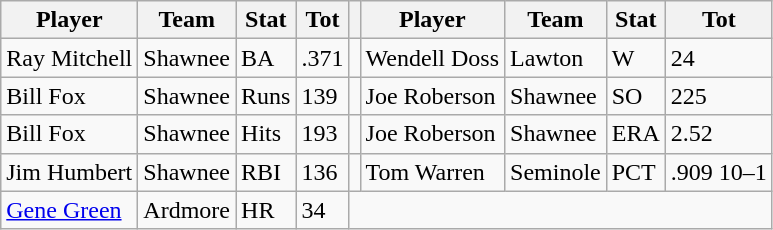<table class="wikitable">
<tr>
<th>Player</th>
<th>Team</th>
<th>Stat</th>
<th>Tot</th>
<th></th>
<th>Player</th>
<th>Team</th>
<th>Stat</th>
<th>Tot</th>
</tr>
<tr>
<td>Ray Mitchell</td>
<td>Shawnee</td>
<td>BA</td>
<td>.371</td>
<td></td>
<td>Wendell Doss</td>
<td>Lawton</td>
<td>W</td>
<td>24</td>
</tr>
<tr>
<td>Bill Fox</td>
<td>Shawnee</td>
<td>Runs</td>
<td>139</td>
<td></td>
<td>Joe Roberson</td>
<td>Shawnee</td>
<td>SO</td>
<td>225</td>
</tr>
<tr>
<td>Bill Fox</td>
<td>Shawnee</td>
<td>Hits</td>
<td>193</td>
<td></td>
<td>Joe Roberson</td>
<td>Shawnee</td>
<td>ERA</td>
<td>2.52</td>
</tr>
<tr>
<td>Jim Humbert</td>
<td>Shawnee</td>
<td>RBI</td>
<td>136</td>
<td></td>
<td>Tom Warren</td>
<td>Seminole</td>
<td>PCT</td>
<td>.909 10–1</td>
</tr>
<tr>
<td><a href='#'>Gene Green</a></td>
<td>Ardmore</td>
<td>HR</td>
<td>34</td>
</tr>
</table>
